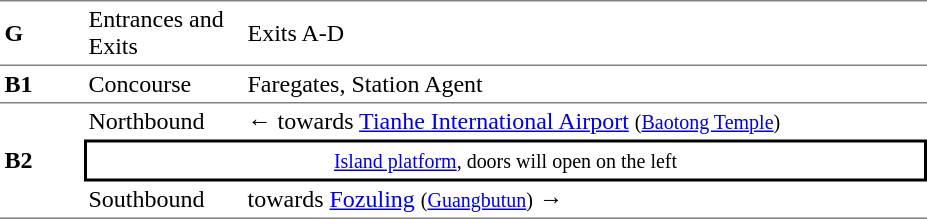<table table border=0 cellspacing=0 cellpadding=3>
<tr>
<td style="border-top:solid 1px gray;border-bottom:solid 1px gray;" width=50><strong>G</strong></td>
<td style="border-top:solid 1px gray;border-bottom:solid 1px gray;" width=100>Entrances and Exits</td>
<td style="border-top:solid 1px gray;border-bottom:solid 1px gray;" width=450>Exits A-D</td>
</tr>
<tr>
<td style="border-top:solid 0px gray;border-bottom:solid 1px gray;" width=50><strong>B1</strong></td>
<td style="border-top:solid 0px gray;border-bottom:solid 1px gray;" width=100>Concourse</td>
<td style="border-top:solid 0px gray;border-bottom:solid 1px gray;" width=450>Faregates, Station Agent</td>
</tr>
<tr>
<td style="border-bottom:solid 1px gray;" rowspan=3><strong>B2</strong></td>
<td>Northbound</td>
<td>←  towards <a href='#'>Tianhe International Airport</a> <small>(<a href='#'>Baotong Temple</a>)</small></td>
</tr>
<tr>
<td style="border-right:solid 2px black;border-left:solid 2px black;border-top:solid 2px black;border-bottom:solid 2px black;text-align:center;" colspan=2><small><a href='#'>Island platform</a>, doors will open on the left</small></td>
</tr>
<tr>
<td style="border-bottom:solid 1px gray;">Southbound</td>
<td style="border-bottom:solid 1px gray;"> towards <a href='#'>Fozuling</a> <small>(<a href='#'>Guangbutun</a>)</small> →</td>
</tr>
</table>
